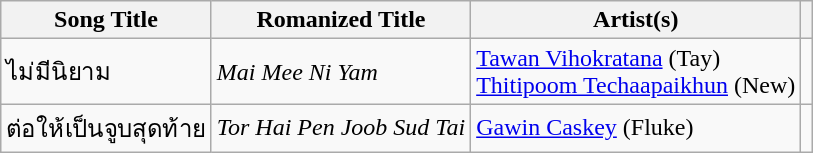<table class="wikitable">
<tr>
<th>Song Title</th>
<th>Romanized Title</th>
<th>Artist(s)</th>
<th></th>
</tr>
<tr>
<td>ไม่มีนิยาม</td>
<td><em>Mai Mee Ni Yam</em></td>
<td><a href='#'>Tawan Vihokratana</a> (Tay)<br><a href='#'>Thitipoom Techaapaikhun</a> (New)</td>
<td style="text-align: center;"></td>
</tr>
<tr>
<td>ต่อให้เป็นจูบสุดท้าย</td>
<td><em>Tor Hai Pen Joob Sud Tai</em></td>
<td><a href='#'>Gawin Caskey</a> (Fluke)</td>
<td style="text-align: center;"></td>
</tr>
</table>
